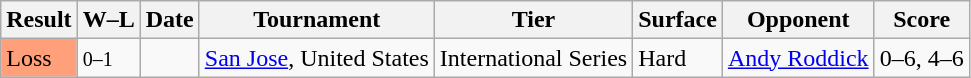<table class="sortable wikitable">
<tr>
<th>Result</th>
<th class="unsortable">W–L</th>
<th>Date</th>
<th>Tournament</th>
<th>Tier</th>
<th>Surface</th>
<th>Opponent</th>
<th class="unsortable">Score</th>
</tr>
<tr>
<td style="background:#ffa07a;">Loss</td>
<td><small>0–1</small></td>
<td><a href='#'></a></td>
<td><a href='#'>San Jose</a>, United States</td>
<td>International Series</td>
<td>Hard</td>
<td> <a href='#'>Andy Roddick</a></td>
<td>0–6, 4–6</td>
</tr>
</table>
